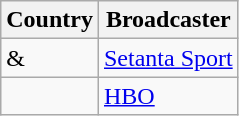<table class="wikitable">
<tr>
<th align=center>Country</th>
<th align=center>Broadcaster</th>
</tr>
<tr>
<td> & </td>
<td><a href='#'>Setanta Sport</a></td>
</tr>
<tr>
<td></td>
<td><a href='#'>HBO</a></td>
</tr>
</table>
